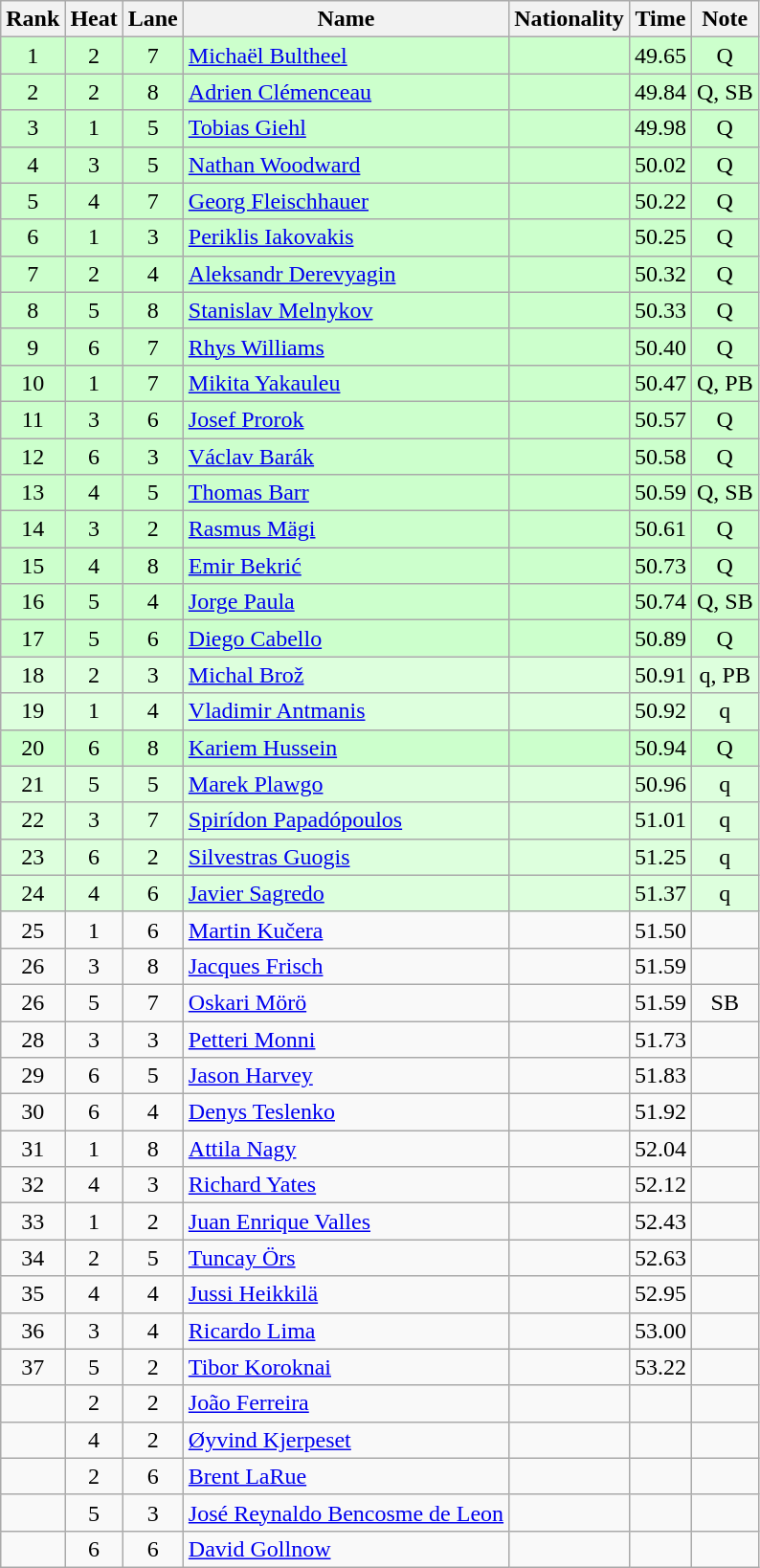<table class="wikitable sortable" style="text-align:center">
<tr>
<th>Rank</th>
<th>Heat</th>
<th>Lane</th>
<th>Name</th>
<th>Nationality</th>
<th>Time</th>
<th>Note</th>
</tr>
<tr bgcolor=ccffcc>
<td>1</td>
<td>2</td>
<td>7</td>
<td align="left"><a href='#'>Michaël Bultheel</a></td>
<td align=left></td>
<td>49.65</td>
<td>Q</td>
</tr>
<tr bgcolor=ccffcc>
<td>2</td>
<td>2</td>
<td>8</td>
<td align="left"><a href='#'>Adrien Clémenceau</a></td>
<td align=left></td>
<td>49.84</td>
<td>Q, SB</td>
</tr>
<tr bgcolor=ccffcc>
<td>3</td>
<td>1</td>
<td>5</td>
<td align="left"><a href='#'>Tobias Giehl</a></td>
<td align=left></td>
<td>49.98</td>
<td>Q</td>
</tr>
<tr bgcolor=ccffcc>
<td>4</td>
<td>3</td>
<td>5</td>
<td align="left"><a href='#'>Nathan Woodward</a></td>
<td align=left></td>
<td>50.02</td>
<td>Q</td>
</tr>
<tr bgcolor=ccffcc>
<td>5</td>
<td>4</td>
<td>7</td>
<td align="left"><a href='#'>Georg Fleischhauer</a></td>
<td align=left></td>
<td>50.22</td>
<td>Q</td>
</tr>
<tr bgcolor=ccffcc>
<td>6</td>
<td>1</td>
<td>3</td>
<td align="left"><a href='#'>Periklis Iakovakis</a></td>
<td align=left></td>
<td>50.25</td>
<td>Q</td>
</tr>
<tr bgcolor=ccffcc>
<td>7</td>
<td>2</td>
<td>4</td>
<td align="left"><a href='#'>Aleksandr Derevyagin</a></td>
<td align=left></td>
<td>50.32</td>
<td>Q</td>
</tr>
<tr bgcolor=ccffcc>
<td>8</td>
<td>5</td>
<td>8</td>
<td align="left"><a href='#'>Stanislav Melnykov</a></td>
<td align=left></td>
<td>50.33</td>
<td>Q</td>
</tr>
<tr bgcolor=ccffcc>
<td>9</td>
<td>6</td>
<td>7</td>
<td align="left"><a href='#'>Rhys Williams</a></td>
<td align=left></td>
<td>50.40</td>
<td>Q</td>
</tr>
<tr bgcolor=ccffcc>
<td>10</td>
<td>1</td>
<td>7</td>
<td align="left"><a href='#'>Mikita Yakauleu</a></td>
<td align=left></td>
<td>50.47</td>
<td>Q, PB</td>
</tr>
<tr bgcolor=ccffcc>
<td>11</td>
<td>3</td>
<td>6</td>
<td align="left"><a href='#'>Josef Prorok</a></td>
<td align=left></td>
<td>50.57</td>
<td>Q</td>
</tr>
<tr bgcolor=ccffcc>
<td>12</td>
<td>6</td>
<td>3</td>
<td align="left"><a href='#'>Václav Barák</a></td>
<td align=left></td>
<td>50.58</td>
<td>Q</td>
</tr>
<tr bgcolor=ccffcc>
<td>13</td>
<td>4</td>
<td>5</td>
<td align="left"><a href='#'>Thomas Barr</a></td>
<td align=left></td>
<td>50.59</td>
<td>Q, SB</td>
</tr>
<tr bgcolor=ccffcc>
<td>14</td>
<td>3</td>
<td>2</td>
<td align="left"><a href='#'>Rasmus Mägi</a></td>
<td align=left></td>
<td>50.61</td>
<td>Q</td>
</tr>
<tr bgcolor=ccffcc>
<td>15</td>
<td>4</td>
<td>8</td>
<td align="left"><a href='#'>Emir Bekrić</a></td>
<td align=left></td>
<td>50.73</td>
<td>Q</td>
</tr>
<tr bgcolor=ccffcc>
<td>16</td>
<td>5</td>
<td>4</td>
<td align="left"><a href='#'>Jorge Paula</a></td>
<td align=left></td>
<td>50.74</td>
<td>Q, SB</td>
</tr>
<tr bgcolor=ccffcc>
<td>17</td>
<td>5</td>
<td>6</td>
<td align="left"><a href='#'>Diego Cabello</a></td>
<td align=left></td>
<td>50.89</td>
<td>Q</td>
</tr>
<tr bgcolor=ddffdd>
<td>18</td>
<td>2</td>
<td>3</td>
<td align="left"><a href='#'>Michal Brož</a></td>
<td align=left></td>
<td>50.91</td>
<td>q, PB</td>
</tr>
<tr bgcolor=ddffdd>
<td>19</td>
<td>1</td>
<td>4</td>
<td align="left"><a href='#'>Vladimir Antmanis</a></td>
<td align=left></td>
<td>50.92</td>
<td>q</td>
</tr>
<tr bgcolor=ccffcc>
<td>20</td>
<td>6</td>
<td>8</td>
<td align="left"><a href='#'>Kariem Hussein</a></td>
<td align=left></td>
<td>50.94</td>
<td>Q</td>
</tr>
<tr bgcolor=ddffdd>
<td>21</td>
<td>5</td>
<td>5</td>
<td align="left"><a href='#'>Marek Plawgo</a></td>
<td align=left></td>
<td>50.96</td>
<td>q</td>
</tr>
<tr bgcolor=ddffdd>
<td>22</td>
<td>3</td>
<td>7</td>
<td align="left"><a href='#'>Spirídon Papadópoulos</a></td>
<td align=left></td>
<td>51.01</td>
<td>q</td>
</tr>
<tr bgcolor=ddffdd>
<td>23</td>
<td>6</td>
<td>2</td>
<td align="left"><a href='#'>Silvestras Guogis</a></td>
<td align=left></td>
<td>51.25</td>
<td>q</td>
</tr>
<tr bgcolor=ddffdd>
<td>24</td>
<td>4</td>
<td>6</td>
<td align="left"><a href='#'>Javier Sagredo</a></td>
<td align=left></td>
<td>51.37</td>
<td>q</td>
</tr>
<tr>
<td>25</td>
<td>1</td>
<td>6</td>
<td align="left"><a href='#'>Martin Kučera</a></td>
<td align=left></td>
<td>51.50</td>
<td></td>
</tr>
<tr>
<td>26</td>
<td>3</td>
<td>8</td>
<td align="left"><a href='#'>Jacques Frisch</a></td>
<td align=left></td>
<td>51.59</td>
<td></td>
</tr>
<tr>
<td>26</td>
<td>5</td>
<td>7</td>
<td align="left"><a href='#'>Oskari Mörö</a></td>
<td align=left></td>
<td>51.59</td>
<td>SB</td>
</tr>
<tr>
<td>28</td>
<td>3</td>
<td>3</td>
<td align="left"><a href='#'>Petteri Monni</a></td>
<td align=left></td>
<td>51.73</td>
<td></td>
</tr>
<tr>
<td>29</td>
<td>6</td>
<td>5</td>
<td align="left"><a href='#'>Jason Harvey</a></td>
<td align=left></td>
<td>51.83</td>
<td></td>
</tr>
<tr>
<td>30</td>
<td>6</td>
<td>4</td>
<td align="left"><a href='#'>Denys Teslenko</a></td>
<td align=left></td>
<td>51.92</td>
<td></td>
</tr>
<tr>
<td>31</td>
<td>1</td>
<td>8</td>
<td align="left"><a href='#'>Attila Nagy</a></td>
<td align=left></td>
<td>52.04</td>
<td></td>
</tr>
<tr>
<td>32</td>
<td>4</td>
<td>3</td>
<td align="left"><a href='#'>Richard Yates</a></td>
<td align=left></td>
<td>52.12</td>
<td></td>
</tr>
<tr>
<td>33</td>
<td>1</td>
<td>2</td>
<td align="left"><a href='#'>Juan Enrique Valles</a></td>
<td align=left></td>
<td>52.43</td>
<td></td>
</tr>
<tr>
<td>34</td>
<td>2</td>
<td>5</td>
<td align="left"><a href='#'>Tuncay Örs</a></td>
<td align=left></td>
<td>52.63</td>
<td></td>
</tr>
<tr>
<td>35</td>
<td>4</td>
<td>4</td>
<td align="left"><a href='#'>Jussi Heikkilä</a></td>
<td align=left></td>
<td>52.95</td>
<td></td>
</tr>
<tr>
<td>36</td>
<td>3</td>
<td>4</td>
<td align="left"><a href='#'>Ricardo Lima</a></td>
<td align=left></td>
<td>53.00</td>
<td></td>
</tr>
<tr>
<td>37</td>
<td>5</td>
<td>2</td>
<td align="left"><a href='#'>Tibor Koroknai</a></td>
<td align=left></td>
<td>53.22</td>
<td></td>
</tr>
<tr>
<td></td>
<td>2</td>
<td>2</td>
<td align="left"><a href='#'>João Ferreira</a></td>
<td align=left></td>
<td></td>
<td></td>
</tr>
<tr>
<td></td>
<td>4</td>
<td>2</td>
<td align="left"><a href='#'>Øyvind Kjerpeset</a></td>
<td align=left></td>
<td></td>
<td></td>
</tr>
<tr>
<td></td>
<td>2</td>
<td>6</td>
<td align="left"><a href='#'>Brent LaRue</a></td>
<td align=left></td>
<td></td>
<td></td>
</tr>
<tr>
<td></td>
<td>5</td>
<td>3</td>
<td align="left"><a href='#'>José Reynaldo Bencosme de Leon</a></td>
<td align=left></td>
<td></td>
<td></td>
</tr>
<tr>
<td></td>
<td>6</td>
<td>6</td>
<td align="left"><a href='#'>David Gollnow</a></td>
<td align=left></td>
<td></td>
<td></td>
</tr>
</table>
